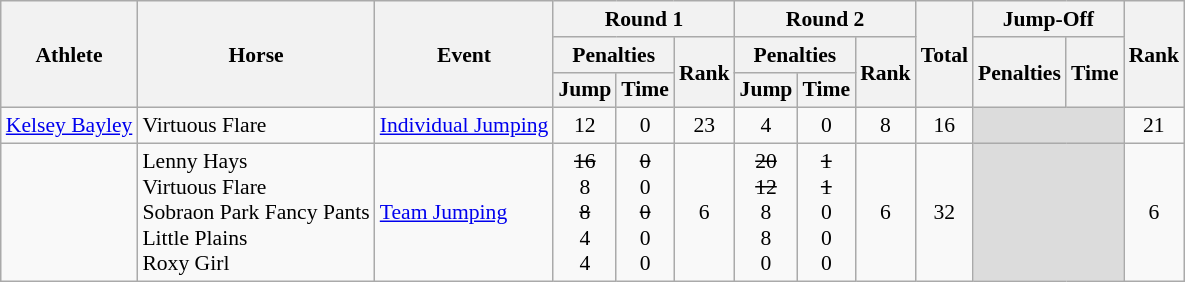<table class="wikitable" border="1" style="font-size:90%">
<tr>
<th rowspan=3>Athlete</th>
<th rowspan=3>Horse</th>
<th rowspan=3>Event</th>
<th colspan=3>Round 1</th>
<th colspan=3>Round 2</th>
<th rowspan=3>Total</th>
<th colspan=2>Jump-Off</th>
<th rowspan=3>Rank</th>
</tr>
<tr>
<th colspan=2>Penalties</th>
<th rowspan=2>Rank</th>
<th colspan=2>Penalties</th>
<th rowspan=2>Rank</th>
<th rowspan=2>Penalties</th>
<th rowspan=2>Time</th>
</tr>
<tr>
<th>Jump</th>
<th>Time</th>
<th>Jump</th>
<th>Time</th>
</tr>
<tr>
<td><a href='#'>Kelsey Bayley</a></td>
<td>Virtuous Flare</td>
<td><a href='#'>Individual Jumping</a></td>
<td align=center>12</td>
<td align=center>0</td>
<td align=center>23</td>
<td align=center>4</td>
<td align=center>0</td>
<td align=center>8</td>
<td align=center>16</td>
<td colspan=2 bgcolor=#DCDCDC></td>
<td align=center>21</td>
</tr>
<tr>
<td><br><br><br><br></td>
<td>Lenny Hays<br>Virtuous Flare<br>Sobraon Park Fancy Pants<br>Little Plains<br>Roxy Girl</td>
<td><a href='#'>Team Jumping</a></td>
<td align=center><s>16</s><br>8<br><s>8</s><br>4<br>4</td>
<td align=center><s>0</s><br>0<br><s>0</s><br>0<br>0</td>
<td align=center>6</td>
<td align=center><s>20</s><br><s>12</s><br>8<br>8<br>0</td>
<td align=center><s>1</s><br><s>1</s><br>0<br>0<br>0</td>
<td align=center>6</td>
<td align=center>32</td>
<td colspan=2 bgcolor=#DCDCDC></td>
<td align=center>6</td>
</tr>
</table>
